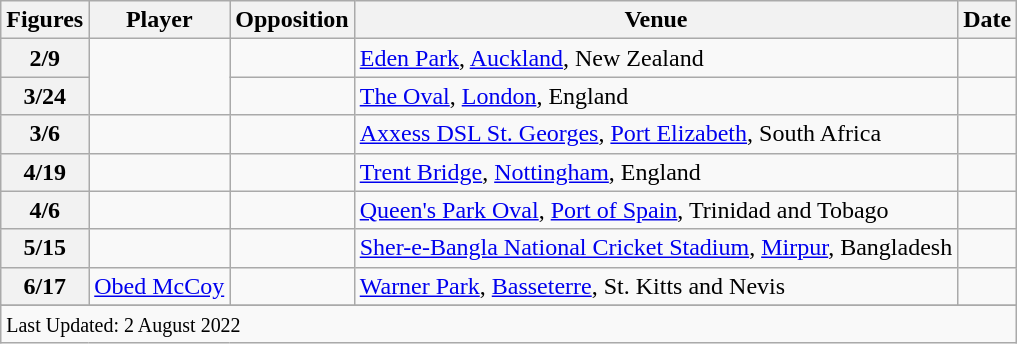<table class="wikitable plainrowheaders sortable">
<tr>
<th scope=col>Figures</th>
<th scope=col>Player</th>
<th scope=col>Opposition</th>
<th scope=col>Venue</th>
<th scope=col>Date</th>
</tr>
<tr>
<th>2/9</th>
<td rowspan=2></td>
<td></td>
<td><a href='#'>Eden Park</a>, <a href='#'>Auckland</a>, New Zealand</td>
<td></td>
</tr>
<tr>
<th>3/24</th>
<td></td>
<td><a href='#'>The Oval</a>, <a href='#'>London</a>, England</td>
<td></td>
</tr>
<tr>
<th>3/6</th>
<td></td>
<td></td>
<td><a href='#'>Axxess DSL St. Georges</a>, <a href='#'>Port Elizabeth</a>, South Africa</td>
<td></td>
</tr>
<tr>
<th>4/19</th>
<td></td>
<td></td>
<td><a href='#'>Trent Bridge</a>, <a href='#'>Nottingham</a>, England</td>
<td> </td>
</tr>
<tr>
<th>4/6</th>
<td></td>
<td></td>
<td><a href='#'>Queen's Park Oval</a>, <a href='#'>Port of Spain</a>, Trinidad and Tobago</td>
<td></td>
</tr>
<tr>
<th>5/15</th>
<td></td>
<td></td>
<td><a href='#'>Sher-e-Bangla National Cricket Stadium</a>, <a href='#'>Mirpur</a>, Bangladesh</td>
<td></td>
</tr>
<tr>
<th>6/17</th>
<td><a href='#'>Obed McCoy</a></td>
<td></td>
<td><a href='#'>Warner Park</a>, <a href='#'>Basseterre</a>, St. Kitts and Nevis</td>
<td></td>
</tr>
<tr>
</tr>
<tr class=sortbottom>
<td colspan=5><small>Last Updated: 2 August 2022</small></td>
</tr>
</table>
